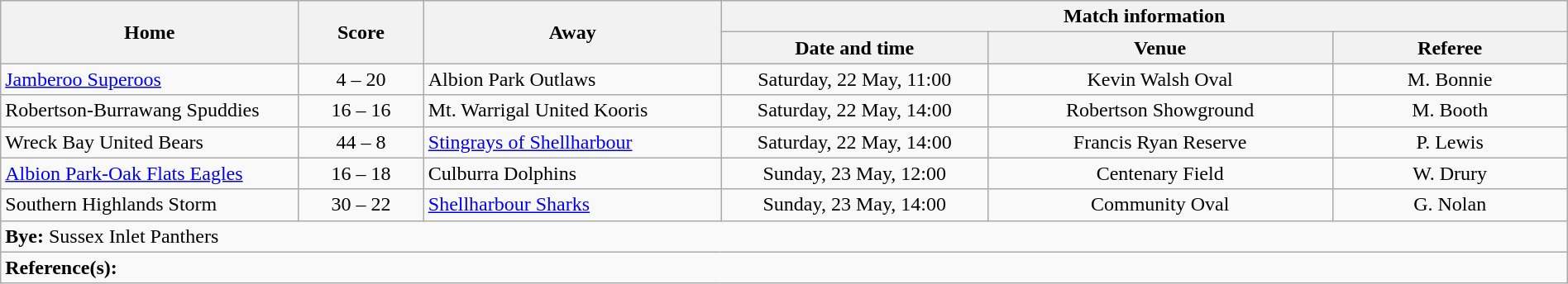<table class="wikitable" width="100% text-align:center;">
<tr>
<th rowspan="2" width="19%">Home</th>
<th rowspan="2" width="8%">Score</th>
<th rowspan="2" width="19%">Away</th>
<th colspan="3">Match information</th>
</tr>
<tr bgcolor="#CCCCCC">
<th width="17%">Date and time</th>
<th width="22%">Venue</th>
<th>Referee</th>
</tr>
<tr>
<td> <a href='#'>Jamberoo Superoos</a></td>
<td style="text-align:center;">4 – 20</td>
<td> Albion Park Outlaws</td>
<td style="text-align:center;">Saturday, 22 May, 11:00</td>
<td style="text-align:center;">Kevin Walsh Oval</td>
<td style="text-align:center;">M. Bonnie</td>
</tr>
<tr>
<td> Robertson-Burrawang Spuddies</td>
<td style="text-align:center;">16 – 16</td>
<td> Mt. Warrigal United Kooris</td>
<td style="text-align:center;">Saturday, 22 May, 14:00</td>
<td style="text-align:center;">Robertson Showground</td>
<td style="text-align:center;">M. Booth</td>
</tr>
<tr>
<td> Wreck Bay United Bears</td>
<td style="text-align:center;">44 – 8</td>
<td> <a href='#'>Stingrays of Shellharbour</a></td>
<td style="text-align:center;">Saturday, 22 May, 14:00</td>
<td style="text-align:center;">Francis Ryan Reserve</td>
<td style="text-align:center;">P. Lewis</td>
</tr>
<tr>
<td> <a href='#'>Albion Park-Oak Flats Eagles</a></td>
<td style="text-align:center;">16 – 18</td>
<td> Culburra Dolphins</td>
<td style="text-align:center;">Sunday, 23 May, 12:00</td>
<td style="text-align:center;">Centenary Field</td>
<td style="text-align:center;">W. Drury</td>
</tr>
<tr>
<td> Southern Highlands Storm</td>
<td style="text-align:center;">30 – 22</td>
<td> <a href='#'>Shellharbour Sharks</a></td>
<td style="text-align:center;">Sunday, 23 May, 14:00</td>
<td style="text-align:center;">Community Oval</td>
<td style="text-align:center;">G. Nolan</td>
</tr>
<tr>
<td colspan="6" align="centre"><strong>Bye:</strong>  Sussex Inlet Panthers</td>
</tr>
<tr>
<td colspan="6"><strong>Reference(s):</strong> </td>
</tr>
</table>
